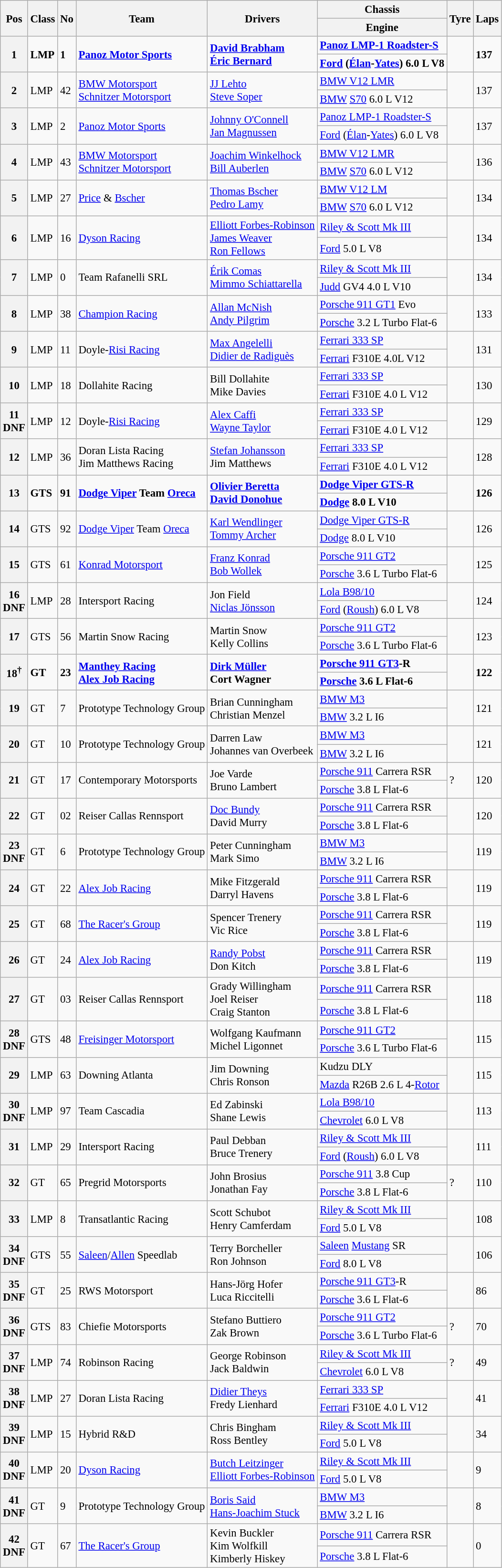<table class="wikitable" style="font-size: 95%;">
<tr>
<th rowspan=2>Pos</th>
<th rowspan=2>Class</th>
<th rowspan=2>No</th>
<th rowspan=2>Team</th>
<th rowspan=2>Drivers</th>
<th>Chassis</th>
<th rowspan=2>Tyre</th>
<th rowspan=2>Laps</th>
</tr>
<tr>
<th>Engine</th>
</tr>
<tr style="font-weight:bold">
<th rowspan=2>1</th>
<td rowspan=2>LMP</td>
<td rowspan=2>1</td>
<td rowspan=2> <a href='#'>Panoz Motor Sports</a></td>
<td rowspan=2> <a href='#'>David Brabham</a><br> <a href='#'>Éric Bernard</a></td>
<td><a href='#'>Panoz LMP-1 Roadster-S</a></td>
<td rowspan=2></td>
<td rowspan=2>137</td>
</tr>
<tr style="font-weight:bold">
<td><a href='#'>Ford</a> (<a href='#'>Élan</a>-<a href='#'>Yates</a>) 6.0 L V8</td>
</tr>
<tr>
<th rowspan=2>2</th>
<td rowspan=2>LMP</td>
<td rowspan=2>42</td>
<td rowspan=2> <a href='#'>BMW Motorsport</a><br> <a href='#'>Schnitzer Motorsport</a></td>
<td rowspan=2> <a href='#'>JJ Lehto</a><br> <a href='#'>Steve Soper</a></td>
<td><a href='#'>BMW V12 LMR</a></td>
<td rowspan=2></td>
<td rowspan=2>137</td>
</tr>
<tr>
<td><a href='#'>BMW</a> <a href='#'>S70</a> 6.0 L V12</td>
</tr>
<tr>
<th rowspan=2>3</th>
<td rowspan=2>LMP</td>
<td rowspan=2>2</td>
<td rowspan=2> <a href='#'>Panoz Motor Sports</a></td>
<td rowspan=2> <a href='#'>Johnny O'Connell</a><br> <a href='#'>Jan Magnussen</a></td>
<td><a href='#'>Panoz LMP-1 Roadster-S</a></td>
<td rowspan=2></td>
<td rowspan=2>137</td>
</tr>
<tr>
<td><a href='#'>Ford</a> (<a href='#'>Élan</a>-<a href='#'>Yates</a>) 6.0 L V8</td>
</tr>
<tr>
<th rowspan=2>4</th>
<td rowspan=2>LMP</td>
<td rowspan=2>43</td>
<td rowspan=2> <a href='#'>BMW Motorsport</a><br> <a href='#'>Schnitzer Motorsport</a></td>
<td rowspan=2> <a href='#'>Joachim Winkelhock</a><br> <a href='#'>Bill Auberlen</a></td>
<td><a href='#'>BMW V12 LMR</a></td>
<td rowspan=2></td>
<td rowspan=2>136</td>
</tr>
<tr>
<td><a href='#'>BMW</a> <a href='#'>S70</a> 6.0 L V12</td>
</tr>
<tr>
<th rowspan=2>5</th>
<td rowspan=2>LMP</td>
<td rowspan=2>27</td>
<td rowspan=2> <a href='#'>Price</a> & <a href='#'>Bscher</a></td>
<td rowspan=2> <a href='#'>Thomas Bscher</a><br> <a href='#'>Pedro Lamy</a></td>
<td><a href='#'>BMW V12 LM</a></td>
<td rowspan=2></td>
<td rowspan=2>134</td>
</tr>
<tr>
<td><a href='#'>BMW</a> <a href='#'>S70</a> 6.0 L V12</td>
</tr>
<tr>
<th rowspan=2>6</th>
<td rowspan=2>LMP</td>
<td rowspan=2>16</td>
<td rowspan=2> <a href='#'>Dyson Racing</a></td>
<td rowspan=2> <a href='#'>Elliott Forbes-Robinson</a><br> <a href='#'>James Weaver</a><br> <a href='#'>Ron Fellows</a></td>
<td><a href='#'>Riley & Scott Mk III</a></td>
<td rowspan=2></td>
<td rowspan=2>134</td>
</tr>
<tr>
<td><a href='#'>Ford</a> 5.0 L V8</td>
</tr>
<tr>
<th rowspan=2>7</th>
<td rowspan=2>LMP</td>
<td rowspan=2>0</td>
<td rowspan=2> Team Rafanelli SRL</td>
<td rowspan=2> <a href='#'>Érik Comas</a><br> <a href='#'>Mimmo Schiattarella</a></td>
<td><a href='#'>Riley & Scott Mk III</a></td>
<td rowspan=2></td>
<td rowspan=2>134</td>
</tr>
<tr>
<td><a href='#'>Judd</a> GV4 4.0 L V10</td>
</tr>
<tr>
<th rowspan=2>8</th>
<td rowspan=2>LMP</td>
<td rowspan=2>38</td>
<td rowspan=2> <a href='#'>Champion Racing</a></td>
<td rowspan=2> <a href='#'>Allan McNish</a><br> <a href='#'>Andy Pilgrim</a></td>
<td><a href='#'>Porsche 911 GT1</a> Evo</td>
<td rowspan=2></td>
<td rowspan=2>133</td>
</tr>
<tr>
<td><a href='#'>Porsche</a> 3.2 L Turbo Flat-6</td>
</tr>
<tr>
<th rowspan=2>9</th>
<td rowspan=2>LMP</td>
<td rowspan=2>11</td>
<td rowspan=2> Doyle-<a href='#'>Risi Racing</a></td>
<td rowspan=2> <a href='#'>Max Angelelli</a><br> <a href='#'>Didier de Radiguès</a></td>
<td><a href='#'>Ferrari 333 SP</a></td>
<td rowspan=2></td>
<td rowspan=2>131</td>
</tr>
<tr>
<td><a href='#'>Ferrari</a> F310E 4.0L V12</td>
</tr>
<tr>
<th rowspan=2>10</th>
<td rowspan=2>LMP</td>
<td rowspan=2>18</td>
<td rowspan=2> Dollahite Racing</td>
<td rowspan=2> Bill Dollahite<br> Mike Davies</td>
<td><a href='#'>Ferrari 333 SP</a></td>
<td rowspan=2></td>
<td rowspan=2>130</td>
</tr>
<tr>
<td><a href='#'>Ferrari</a> F310E 4.0 L V12</td>
</tr>
<tr>
<th rowspan=2>11<br>DNF</th>
<td rowspan=2>LMP</td>
<td rowspan=2>12</td>
<td rowspan=2> Doyle-<a href='#'>Risi Racing</a></td>
<td rowspan=2> <a href='#'>Alex Caffi</a><br> <a href='#'>Wayne Taylor</a></td>
<td><a href='#'>Ferrari 333 SP</a></td>
<td rowspan=2></td>
<td rowspan=2>129</td>
</tr>
<tr>
<td><a href='#'>Ferrari</a> F310E 4.0 L V12</td>
</tr>
<tr>
<th rowspan=2>12</th>
<td rowspan=2>LMP</td>
<td rowspan=2>36</td>
<td rowspan=2> Doran Lista Racing<br> Jim Matthews Racing</td>
<td rowspan=2> <a href='#'>Stefan Johansson</a><br> Jim Matthews</td>
<td><a href='#'>Ferrari 333 SP</a></td>
<td rowspan=2></td>
<td rowspan=2>128</td>
</tr>
<tr>
<td><a href='#'>Ferrari</a> F310E 4.0 L V12</td>
</tr>
<tr style="font-weight:bold">
<th rowspan=2>13</th>
<td rowspan=2>GTS</td>
<td rowspan=2>91</td>
<td rowspan=2> <a href='#'>Dodge Viper</a> Team <a href='#'>Oreca</a></td>
<td rowspan=2> <a href='#'>Olivier Beretta</a><br> <a href='#'>David Donohue</a></td>
<td><a href='#'>Dodge Viper GTS-R</a></td>
<td rowspan=2></td>
<td rowspan=2>126</td>
</tr>
<tr style="font-weight:bold">
<td><a href='#'>Dodge</a> 8.0 L V10</td>
</tr>
<tr>
<th rowspan=2>14</th>
<td rowspan=2>GTS</td>
<td rowspan=2>92</td>
<td rowspan=2> <a href='#'>Dodge Viper</a> Team <a href='#'>Oreca</a></td>
<td rowspan=2> <a href='#'>Karl Wendlinger</a><br> <a href='#'>Tommy Archer</a></td>
<td><a href='#'>Dodge Viper GTS-R</a></td>
<td rowspan=2></td>
<td rowspan=2>126</td>
</tr>
<tr>
<td><a href='#'>Dodge</a> 8.0 L V10</td>
</tr>
<tr>
<th rowspan=2>15</th>
<td rowspan=2>GTS</td>
<td rowspan=2>61</td>
<td rowspan=2> <a href='#'>Konrad Motorsport</a></td>
<td rowspan=2> <a href='#'>Franz Konrad</a><br> <a href='#'>Bob Wollek</a></td>
<td><a href='#'>Porsche 911 GT2</a></td>
<td rowspan=2></td>
<td rowspan=2>125</td>
</tr>
<tr>
<td><a href='#'>Porsche</a> 3.6 L Turbo Flat-6</td>
</tr>
<tr>
<th rowspan=2>16<br>DNF</th>
<td rowspan=2>LMP</td>
<td rowspan=2>28</td>
<td rowspan=2> Intersport Racing</td>
<td rowspan=2> Jon Field<br> <a href='#'>Niclas Jönsson</a></td>
<td><a href='#'>Lola B98/10</a></td>
<td rowspan=2></td>
<td rowspan=2>124</td>
</tr>
<tr>
<td><a href='#'>Ford</a> (<a href='#'>Roush</a>) 6.0 L V8</td>
</tr>
<tr>
<th rowspan=2>17</th>
<td rowspan=2>GTS</td>
<td rowspan=2>56</td>
<td rowspan=2> Martin Snow Racing</td>
<td rowspan=2> Martin Snow<br> Kelly Collins</td>
<td><a href='#'>Porsche 911 GT2</a></td>
<td rowspan=2></td>
<td rowspan=2>123</td>
</tr>
<tr>
<td><a href='#'>Porsche</a> 3.6 L Turbo Flat-6</td>
</tr>
<tr style="font-weight:bold">
<th rowspan=2>18<sup>†</sup></th>
<td rowspan=2>GT</td>
<td rowspan=2>23</td>
<td rowspan=2> <a href='#'>Manthey Racing</a><br> <a href='#'>Alex Job Racing</a></td>
<td rowspan=2> <a href='#'>Dirk Müller</a><br> Cort Wagner</td>
<td><a href='#'>Porsche 911 GT3</a>-R</td>
<td rowspan=2></td>
<td rowspan=2>122</td>
</tr>
<tr style="font-weight:bold">
<td><a href='#'>Porsche</a> 3.6 L Flat-6</td>
</tr>
<tr>
<th rowspan=2>19</th>
<td rowspan=2>GT</td>
<td rowspan=2>7</td>
<td rowspan=2> Prototype Technology Group</td>
<td rowspan=2> Brian Cunningham<br> Christian Menzel</td>
<td><a href='#'>BMW M3</a></td>
<td rowspan=2></td>
<td rowspan=2>121</td>
</tr>
<tr>
<td><a href='#'>BMW</a> 3.2 L I6</td>
</tr>
<tr>
<th rowspan=2>20</th>
<td rowspan=2>GT</td>
<td rowspan=2>10</td>
<td rowspan=2> Prototype Technology Group</td>
<td rowspan=2> Darren Law<br> Johannes van Overbeek</td>
<td><a href='#'>BMW M3</a></td>
<td rowspan=2></td>
<td rowspan=2>121</td>
</tr>
<tr>
<td><a href='#'>BMW</a> 3.2 L I6</td>
</tr>
<tr>
<th rowspan=2>21</th>
<td rowspan=2>GT</td>
<td rowspan=2>17</td>
<td rowspan=2> Contemporary Motorsports</td>
<td rowspan=2> Joe Varde<br> Bruno Lambert</td>
<td><a href='#'>Porsche 911</a> Carrera RSR</td>
<td rowspan=2>?</td>
<td rowspan=2>120</td>
</tr>
<tr>
<td><a href='#'>Porsche</a> 3.8 L Flat-6</td>
</tr>
<tr>
<th rowspan=2>22</th>
<td rowspan=2>GT</td>
<td rowspan=2>02</td>
<td rowspan=2> Reiser Callas Rennsport</td>
<td rowspan=2> <a href='#'>Doc Bundy</a><br> David Murry</td>
<td><a href='#'>Porsche 911</a> Carrera RSR</td>
<td rowspan=2></td>
<td rowspan=2>120</td>
</tr>
<tr>
<td><a href='#'>Porsche</a> 3.8 L Flat-6</td>
</tr>
<tr>
<th rowspan=2>23<br>DNF</th>
<td rowspan=2>GT</td>
<td rowspan=2>6</td>
<td rowspan=2> Prototype Technology Group</td>
<td rowspan=2> Peter Cunningham<br> Mark Simo</td>
<td><a href='#'>BMW M3</a></td>
<td rowspan=2></td>
<td rowspan=2>119</td>
</tr>
<tr>
<td><a href='#'>BMW</a> 3.2 L I6</td>
</tr>
<tr>
<th rowspan=2>24</th>
<td rowspan=2>GT</td>
<td rowspan=2>22</td>
<td rowspan=2> <a href='#'>Alex Job Racing</a></td>
<td rowspan=2> Mike Fitzgerald<br> Darryl Havens</td>
<td><a href='#'>Porsche 911</a> Carrera RSR</td>
<td rowspan=2></td>
<td rowspan=2>119</td>
</tr>
<tr>
<td><a href='#'>Porsche</a> 3.8 L Flat-6</td>
</tr>
<tr>
<th rowspan=2>25</th>
<td rowspan=2>GT</td>
<td rowspan=2>68</td>
<td rowspan=2> <a href='#'>The Racer's Group</a></td>
<td rowspan=2> Spencer Trenery<br> Vic Rice</td>
<td><a href='#'>Porsche 911</a> Carrera RSR</td>
<td rowspan=2></td>
<td rowspan=2>119</td>
</tr>
<tr>
<td><a href='#'>Porsche</a> 3.8 L Flat-6</td>
</tr>
<tr>
<th rowspan=2>26</th>
<td rowspan=2>GT</td>
<td rowspan=2>24</td>
<td rowspan=2> <a href='#'>Alex Job Racing</a></td>
<td rowspan=2> <a href='#'>Randy Pobst</a><br> Don Kitch</td>
<td><a href='#'>Porsche 911</a> Carrera RSR</td>
<td rowspan=2></td>
<td rowspan=2>119</td>
</tr>
<tr>
<td><a href='#'>Porsche</a> 3.8 L Flat-6</td>
</tr>
<tr>
<th rowspan=2>27</th>
<td rowspan=2>GT</td>
<td rowspan=2>03</td>
<td rowspan=2> Reiser Callas Rennsport</td>
<td rowspan=2> Grady Willingham<br> Joel Reiser<br> Craig Stanton</td>
<td><a href='#'>Porsche 911</a> Carrera RSR</td>
<td rowspan=2></td>
<td rowspan=2>118</td>
</tr>
<tr>
<td><a href='#'>Porsche</a> 3.8 L Flat-6</td>
</tr>
<tr>
<th rowspan=2>28<br>DNF</th>
<td rowspan=2>GTS</td>
<td rowspan=2>48</td>
<td rowspan=2> <a href='#'>Freisinger Motorsport</a></td>
<td rowspan=2> Wolfgang Kaufmann<br> Michel Ligonnet</td>
<td><a href='#'>Porsche 911 GT2</a></td>
<td rowspan=2></td>
<td rowspan=2>115</td>
</tr>
<tr>
<td><a href='#'>Porsche</a> 3.6 L Turbo Flat-6</td>
</tr>
<tr>
<th rowspan=2>29</th>
<td rowspan=2>LMP</td>
<td rowspan=2>63</td>
<td rowspan=2> Downing Atlanta</td>
<td rowspan=2> Jim Downing<br> Chris Ronson</td>
<td>Kudzu DLY</td>
<td rowspan=2></td>
<td rowspan=2>115</td>
</tr>
<tr>
<td><a href='#'>Mazda</a> R26B 2.6 L 4-<a href='#'>Rotor</a></td>
</tr>
<tr>
<th rowspan=2>30<br>DNF</th>
<td rowspan=2>LMP</td>
<td rowspan=2>97</td>
<td rowspan=2> Team Cascadia</td>
<td rowspan=2> Ed Zabinski<br> Shane Lewis</td>
<td><a href='#'>Lola B98/10</a></td>
<td rowspan=2></td>
<td rowspan=2>113</td>
</tr>
<tr>
<td><a href='#'>Chevrolet</a> 6.0 L V8</td>
</tr>
<tr>
<th rowspan=2>31</th>
<td rowspan=2>LMP</td>
<td rowspan=2>29</td>
<td rowspan=2> Intersport Racing</td>
<td rowspan=2> Paul Debban<br> Bruce Trenery</td>
<td><a href='#'>Riley & Scott Mk III</a></td>
<td rowspan=2></td>
<td rowspan=2>111</td>
</tr>
<tr>
<td><a href='#'>Ford</a> (<a href='#'>Roush</a>) 6.0 L V8</td>
</tr>
<tr>
<th rowspan=2>32</th>
<td rowspan=2>GT</td>
<td rowspan=2>65</td>
<td rowspan=2> Pregrid Motorsports</td>
<td rowspan=2> John Brosius<br> Jonathan Fay</td>
<td><a href='#'>Porsche 911</a> 3.8 Cup</td>
<td rowspan=2>?</td>
<td rowspan=2>110</td>
</tr>
<tr>
<td><a href='#'>Porsche</a> 3.8 L Flat-6</td>
</tr>
<tr>
<th rowspan=2>33</th>
<td rowspan=2>LMP</td>
<td rowspan=2>8</td>
<td rowspan=2> Transatlantic Racing</td>
<td rowspan=2> Scott Schubot<br> Henry Camferdam</td>
<td><a href='#'>Riley & Scott Mk III</a></td>
<td rowspan=2></td>
<td rowspan=2>108</td>
</tr>
<tr>
<td><a href='#'>Ford</a> 5.0 L V8</td>
</tr>
<tr>
<th rowspan=2>34<br>DNF</th>
<td rowspan=2>GTS</td>
<td rowspan=2>55</td>
<td rowspan=2> <a href='#'>Saleen</a>/<a href='#'>Allen</a> Speedlab</td>
<td rowspan=2> Terry Borcheller<br> Ron Johnson</td>
<td><a href='#'>Saleen</a> <a href='#'>Mustang</a> SR</td>
<td rowspan=2></td>
<td rowspan=2>106</td>
</tr>
<tr>
<td><a href='#'>Ford</a> 8.0 L V8</td>
</tr>
<tr>
<th rowspan=2>35<br>DNF</th>
<td rowspan=2>GT</td>
<td rowspan=2>25</td>
<td rowspan=2> RWS Motorsport</td>
<td rowspan=2> Hans-Jörg Hofer<br> Luca Riccitelli</td>
<td><a href='#'>Porsche 911 GT3</a>-R</td>
<td rowspan=2></td>
<td rowspan=2>86</td>
</tr>
<tr>
<td><a href='#'>Porsche</a> 3.6 L Flat-6</td>
</tr>
<tr>
<th rowspan=2>36<br>DNF</th>
<td rowspan=2>GTS</td>
<td rowspan=2>83</td>
<td rowspan=2> Chiefie Motorsports</td>
<td rowspan=2> Stefano Buttiero<br> Zak Brown</td>
<td><a href='#'>Porsche 911 GT2</a></td>
<td rowspan=2>?</td>
<td rowspan=2>70</td>
</tr>
<tr>
<td><a href='#'>Porsche</a> 3.6 L Turbo Flat-6</td>
</tr>
<tr>
<th rowspan=2>37<br>DNF</th>
<td rowspan=2>LMP</td>
<td rowspan=2>74</td>
<td rowspan=2> Robinson Racing</td>
<td rowspan=2> George Robinson<br> Jack Baldwin</td>
<td><a href='#'>Riley & Scott Mk III</a></td>
<td rowspan=2>?</td>
<td rowspan=2>49</td>
</tr>
<tr>
<td><a href='#'>Chevrolet</a> 6.0 L V8</td>
</tr>
<tr>
<th rowspan=2>38<br>DNF</th>
<td rowspan=2>LMP</td>
<td rowspan=2>27</td>
<td rowspan=2> Doran Lista Racing</td>
<td rowspan=2> <a href='#'>Didier Theys</a><br> Fredy Lienhard</td>
<td><a href='#'>Ferrari 333 SP</a></td>
<td rowspan=2></td>
<td rowspan=2>41</td>
</tr>
<tr>
<td><a href='#'>Ferrari</a> F310E 4.0 L V12</td>
</tr>
<tr>
<th rowspan=2>39<br>DNF</th>
<td rowspan=2>LMP</td>
<td rowspan=2>15</td>
<td rowspan=2> Hybrid R&D</td>
<td rowspan=2> Chris Bingham<br> Ross Bentley</td>
<td><a href='#'>Riley & Scott Mk III</a></td>
<td rowspan=2></td>
<td rowspan=2>34</td>
</tr>
<tr>
<td><a href='#'>Ford</a> 5.0 L V8</td>
</tr>
<tr>
<th rowspan=2>40<br>DNF</th>
<td rowspan=2>LMP</td>
<td rowspan=2>20</td>
<td rowspan=2> <a href='#'>Dyson Racing</a></td>
<td rowspan=2> <a href='#'>Butch Leitzinger</a><br> <a href='#'>Elliott Forbes-Robinson</a></td>
<td><a href='#'>Riley & Scott Mk III</a></td>
<td rowspan=2></td>
<td rowspan=2>9</td>
</tr>
<tr>
<td><a href='#'>Ford</a> 5.0 L V8</td>
</tr>
<tr>
<th rowspan=2>41<br>DNF</th>
<td rowspan=2>GT</td>
<td rowspan=2>9</td>
<td rowspan=2> Prototype Technology Group</td>
<td rowspan=2> <a href='#'>Boris Said</a><br> <a href='#'>Hans-Joachim Stuck</a></td>
<td><a href='#'>BMW M3</a></td>
<td rowspan=2></td>
<td rowspan=2>8</td>
</tr>
<tr>
<td><a href='#'>BMW</a> 3.2 L I6</td>
</tr>
<tr>
<th rowspan=2>42<br>DNF</th>
<td rowspan=2>GT</td>
<td rowspan=2>67</td>
<td rowspan=2> <a href='#'>The Racer's Group</a></td>
<td rowspan=2> Kevin Buckler<br> Kim Wolfkill<br> Kimberly Hiskey</td>
<td><a href='#'>Porsche 911</a> Carrera RSR</td>
<td rowspan=2></td>
<td rowspan=2>0</td>
</tr>
<tr>
<td><a href='#'>Porsche</a> 3.8 L Flat-6</td>
</tr>
</table>
